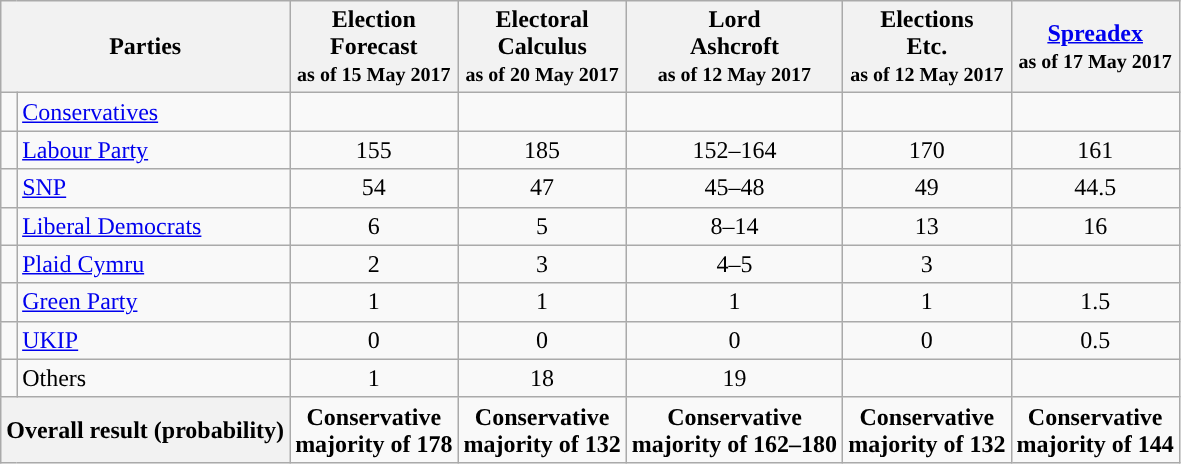<table class="wikitable">
<tr>
<th colspan="2">Parties</th>
<th style="vertical-align:top;">Election<br>Forecast<br><small>as of 15 May 2017</small></th>
<th style="vertical-align:top;">Electoral <br> Calculus<br><small>as of 20 May 2017</small></th>
<th style="vertical-align:top;">Lord <br> Ashcroft<br><small>as of 12 May 2017</small></th>
<th style="vertical-align:top;">Elections<br>Etc.<br><small>as of 12 May 2017</small></th>
<th><a href='#'>Spreadex</a><br><small>as of 17 May 2017</small></th>
</tr>
<tr>
<td></td>
<td><a href='#'>Conservatives</a></td>
<td></td>
<td></td>
<td></td>
<td></td>
<td></td>
</tr>
<tr>
<td></td>
<td><a href='#'>Labour Party</a></td>
<td style="text-align:center;">155</td>
<td style="text-align:center;">185</td>
<td style="text-align:center;">152–164</td>
<td style="text-align:center;">170</td>
<td style="text-align:center;">161</td>
</tr>
<tr>
<td></td>
<td><a href='#'>SNP</a></td>
<td style="text-align:center;">54</td>
<td style="text-align:center;">47</td>
<td style="text-align:center;">45–48</td>
<td style="text-align:center;">49</td>
<td style="text-align:center;">44.5</td>
</tr>
<tr>
<td></td>
<td><a href='#'>Liberal Democrats</a></td>
<td style="text-align:center;">6</td>
<td style="text-align:center;">5</td>
<td style="text-align:center;">8–14</td>
<td style="text-align:center;">13</td>
<td style="text-align:center;">16</td>
</tr>
<tr>
<td></td>
<td><a href='#'>Plaid Cymru</a></td>
<td style="text-align:center;">2</td>
<td style="text-align:center;">3</td>
<td style="text-align:center;">4–5</td>
<td style="text-align:center;">3</td>
<td></td>
</tr>
<tr>
<td></td>
<td><a href='#'>Green Party</a></td>
<td style="text-align:center;">1</td>
<td style="text-align:center;">1</td>
<td style="text-align:center;">1</td>
<td style="text-align:center;">1</td>
<td style="text-align:center;">1.5</td>
</tr>
<tr>
<td></td>
<td><a href='#'>UKIP</a></td>
<td style="text-align:center;">0</td>
<td style="text-align:center;">0</td>
<td style="text-align:center;">0</td>
<td style="text-align:center;">0</td>
<td style="text-align:center;">0.5</td>
</tr>
<tr>
<td></td>
<td>Others</td>
<td style="text-align:center;">1</td>
<td style="text-align:center;">18</td>
<td style="text-align:center;">19</td>
<td></td>
<td></td>
</tr>
<tr>
<th colspan="2">Overall result (probability)</th>
<td style="text-align:center; background:"><strong>Conservative <br> majority of 178</strong></td>
<td style="text-align:center; background:"><strong>Conservative <br> majority of 132</strong></td>
<td style="text-align:center; background:"><strong>Conservative <br> majority of 162–180</strong></td>
<td style="text-align:center; background:"><strong>Conservative <br> majority of 132</strong></td>
<td style="text-align:center; background:"><strong>Conservative <br> majority of 144</strong></td>
</tr>
</table>
